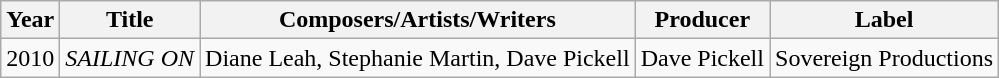<table class="wikitable">
<tr>
<th>Year</th>
<th>Title</th>
<th>Composers/Artists/Writers</th>
<th>Producer</th>
<th>Label</th>
</tr>
<tr>
<td>2010</td>
<td><em>SAILING ON</em></td>
<td>Diane Leah, Stephanie Martin, Dave Pickell</td>
<td>Dave Pickell</td>
<td>Sovereign Productions</td>
</tr>
</table>
